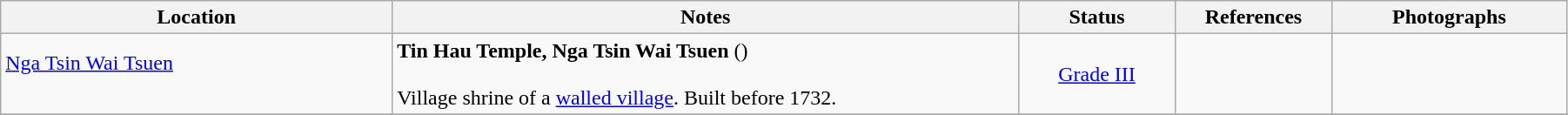<table class="wikitable sortable" style="width:95%">
<tr>
<th width="25%">Location</th>
<th width="40%">Notes</th>
<th width="10%">Status</th>
<th width="10%">References</th>
<th width="15%">Photographs</th>
</tr>
<tr>
<td><a href='#'>Nga Tsin Wai Tsuen</a><br><br></td>
<td><strong>Tin Hau Temple, Nga Tsin Wai Tsuen</strong> ()<br><br>Village shrine of a <a href='#'>walled village</a>. Built before 1732.</td>
<td style="text-align:center"><a href='#'>Grade III</a></td>
<td>  </td>
<td></td>
</tr>
<tr>
</tr>
</table>
